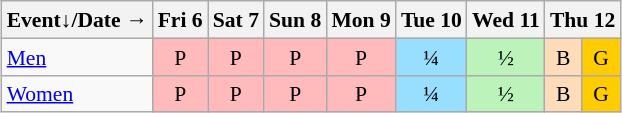<table class="wikitable" style="margin:0.5em auto; font-size:90%; line-height:1.25em;">
<tr style="text-align:center;">
<th>Event↓/Date →</th>
<th>Fri 6</th>
<th>Sat 7</th>
<th>Sun 8</th>
<th>Mon 9</th>
<th>Tue 10</th>
<th>Wed 11</th>
<th colspan=2>Thu 12</th>
</tr>
<tr style="text-align:center;">
<td style="text-align:left;"><a href='#'>Men</a></td>
<td style="background-color:#FFBBBB;">P</td>
<td style="background-color:#FFBBBB;">P</td>
<td style="background-color:#FFBBBB;">P</td>
<td style="background-color:#FFBBBB;">P</td>
<td style="background-color:#97DEFF;">¼</td>
<td style="background-color:#BBF3BB;">½</td>
<td style="background-color:#FEDCBA;">B</td>
<td style="background-color:#fc0;">G</td>
</tr>
<tr style="text-align:center;">
<td style="text-align:left;"><a href='#'>Women</a></td>
<td style="background-color:#FFBBBB;">P</td>
<td style="background-color:#FFBBBB;">P</td>
<td style="background-color:#FFBBBB;">P</td>
<td style="background-color:#FFBBBB;">P</td>
<td style="background-color:#97DEFF;">¼</td>
<td style="background-color:#BBF3BB;">½</td>
<td style="background-color:#FEDCBA;">B</td>
<td style="background-color:#fc0;">G</td>
</tr>
</table>
